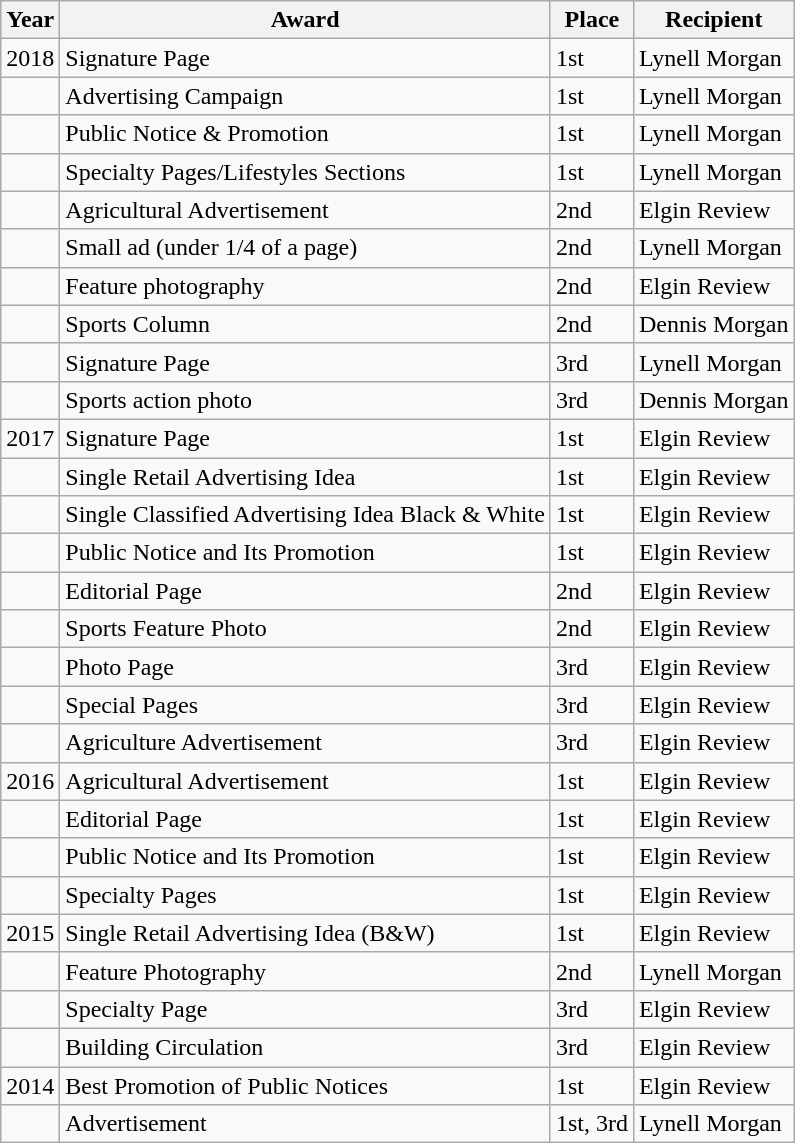<table class="wikitable">
<tr>
<th>Year</th>
<th>Award</th>
<th>Place</th>
<th>Recipient</th>
</tr>
<tr>
<td>2018</td>
<td>Signature Page</td>
<td>1st</td>
<td>Lynell Morgan</td>
</tr>
<tr>
<td></td>
<td>Advertising Campaign</td>
<td>1st</td>
<td>Lynell Morgan</td>
</tr>
<tr>
<td></td>
<td>Public Notice & Promotion</td>
<td>1st</td>
<td>Lynell Morgan</td>
</tr>
<tr>
<td></td>
<td>Specialty Pages/Lifestyles Sections</td>
<td>1st</td>
<td>Lynell Morgan</td>
</tr>
<tr>
<td></td>
<td>Agricultural Advertisement</td>
<td>2nd</td>
<td>Elgin Review</td>
</tr>
<tr>
<td></td>
<td>Small ad (under 1/4 of a page)</td>
<td>2nd</td>
<td>Lynell Morgan</td>
</tr>
<tr>
<td></td>
<td>Feature photography</td>
<td>2nd</td>
<td>Elgin Review</td>
</tr>
<tr>
<td></td>
<td>Sports Column</td>
<td>2nd</td>
<td>Dennis Morgan</td>
</tr>
<tr>
<td></td>
<td>Signature Page</td>
<td>3rd</td>
<td>Lynell Morgan</td>
</tr>
<tr>
<td></td>
<td>Sports action photo</td>
<td>3rd</td>
<td>Dennis Morgan</td>
</tr>
<tr>
<td>2017</td>
<td>Signature Page</td>
<td>1st</td>
<td>Elgin Review</td>
</tr>
<tr>
<td></td>
<td>Single Retail Advertising Idea</td>
<td>1st</td>
<td>Elgin Review</td>
</tr>
<tr>
<td></td>
<td>Single Classified Advertising Idea Black & White</td>
<td>1st</td>
<td>Elgin Review</td>
</tr>
<tr>
<td></td>
<td>Public Notice and Its Promotion</td>
<td>1st</td>
<td>Elgin Review</td>
</tr>
<tr>
<td></td>
<td>Editorial Page</td>
<td>2nd</td>
<td>Elgin Review</td>
</tr>
<tr>
<td></td>
<td>Sports Feature Photo</td>
<td>2nd</td>
<td>Elgin Review</td>
</tr>
<tr>
<td></td>
<td>Photo Page</td>
<td>3rd</td>
<td>Elgin Review</td>
</tr>
<tr>
<td></td>
<td>Special Pages</td>
<td>3rd</td>
<td>Elgin Review</td>
</tr>
<tr>
<td></td>
<td>Agriculture Advertisement</td>
<td>3rd</td>
<td>Elgin Review</td>
</tr>
<tr>
<td>2016</td>
<td>Agricultural Advertisement</td>
<td>1st</td>
<td>Elgin Review</td>
</tr>
<tr>
<td></td>
<td>Editorial Page</td>
<td>1st</td>
<td>Elgin Review</td>
</tr>
<tr>
<td></td>
<td>Public Notice and Its Promotion</td>
<td>1st</td>
<td>Elgin Review</td>
</tr>
<tr>
<td></td>
<td>Specialty Pages</td>
<td>1st</td>
<td>Elgin Review</td>
</tr>
<tr>
<td>2015</td>
<td>Single Retail Advertising Idea (B&W)</td>
<td>1st</td>
<td>Elgin Review</td>
</tr>
<tr>
<td></td>
<td>Feature Photography</td>
<td>2nd</td>
<td>Lynell Morgan</td>
</tr>
<tr>
<td></td>
<td>Specialty Page</td>
<td>3rd</td>
<td>Elgin Review</td>
</tr>
<tr>
<td></td>
<td>Building Circulation</td>
<td>3rd</td>
<td>Elgin Review</td>
</tr>
<tr>
<td>2014</td>
<td>Best Promotion of Public Notices</td>
<td>1st</td>
<td>Elgin Review</td>
</tr>
<tr>
<td></td>
<td>Advertisement</td>
<td>1st, 3rd</td>
<td>Lynell Morgan</td>
</tr>
</table>
